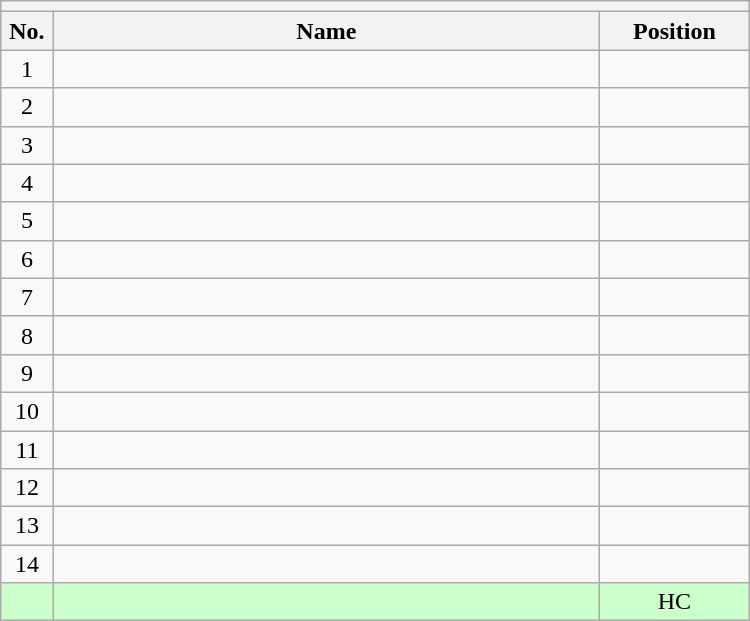<table class="wikitable mw-collapsible mw-collapsed" style="text-align:center; width:500px; border:none">
<tr>
<th style="text-align:center" colspan="3"></th>
</tr>
<tr>
<th style="width:7%">No.</th>
<th>Name</th>
<th style="width:20%">Position</th>
</tr>
<tr>
<td>1</td>
<td></td>
<td></td>
</tr>
<tr>
<td>2</td>
<td></td>
<td></td>
</tr>
<tr>
<td>3</td>
<td></td>
<td></td>
</tr>
<tr>
<td>4</td>
<td></td>
<td></td>
</tr>
<tr>
<td>5</td>
<td></td>
<td></td>
</tr>
<tr>
<td>6</td>
<td></td>
<td></td>
</tr>
<tr>
<td>7</td>
<td></td>
<td></td>
</tr>
<tr>
<td>8</td>
<td></td>
<td></td>
</tr>
<tr>
<td>9</td>
<td></td>
<td></td>
</tr>
<tr>
<td>10</td>
<td></td>
<td></td>
</tr>
<tr>
<td>11</td>
<td></td>
<td></td>
</tr>
<tr>
<td>12</td>
<td></td>
<td></td>
</tr>
<tr>
<td>13</td>
<td></td>
<td></td>
</tr>
<tr>
<td>14</td>
<td></td>
<td></td>
</tr>
<tr bgcolor=#CCFFCC>
<td></td>
<td></td>
<td>HC</td>
</tr>
</table>
